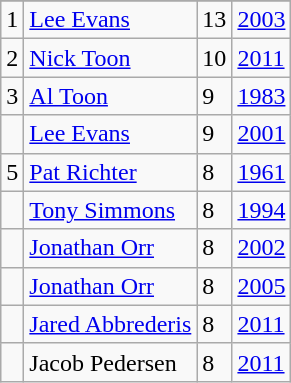<table class="wikitable">
<tr>
</tr>
<tr>
<td>1</td>
<td><a href='#'>Lee Evans</a></td>
<td>13</td>
<td><a href='#'>2003</a></td>
</tr>
<tr>
<td>2</td>
<td><a href='#'>Nick Toon</a></td>
<td>10</td>
<td><a href='#'>2011</a></td>
</tr>
<tr>
<td>3</td>
<td><a href='#'>Al Toon</a></td>
<td>9</td>
<td><a href='#'>1983</a></td>
</tr>
<tr>
<td></td>
<td><a href='#'>Lee Evans</a></td>
<td>9</td>
<td><a href='#'>2001</a></td>
</tr>
<tr>
<td>5</td>
<td><a href='#'>Pat Richter</a></td>
<td>8</td>
<td><a href='#'>1961</a></td>
</tr>
<tr>
<td></td>
<td><a href='#'>Tony Simmons</a></td>
<td>8</td>
<td><a href='#'>1994</a></td>
</tr>
<tr>
<td></td>
<td><a href='#'>Jonathan Orr</a></td>
<td>8</td>
<td><a href='#'>2002</a></td>
</tr>
<tr>
<td></td>
<td><a href='#'>Jonathan Orr</a></td>
<td>8</td>
<td><a href='#'>2005</a></td>
</tr>
<tr>
<td></td>
<td><a href='#'>Jared Abbrederis</a></td>
<td>8</td>
<td><a href='#'>2011</a></td>
</tr>
<tr>
<td></td>
<td>Jacob Pedersen</td>
<td>8</td>
<td><a href='#'>2011</a></td>
</tr>
</table>
